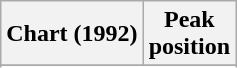<table class="wikitable sortable">
<tr>
<th align="left">Chart (1992)</th>
<th align="center">Peak<br>position</th>
</tr>
<tr>
</tr>
<tr>
</tr>
</table>
